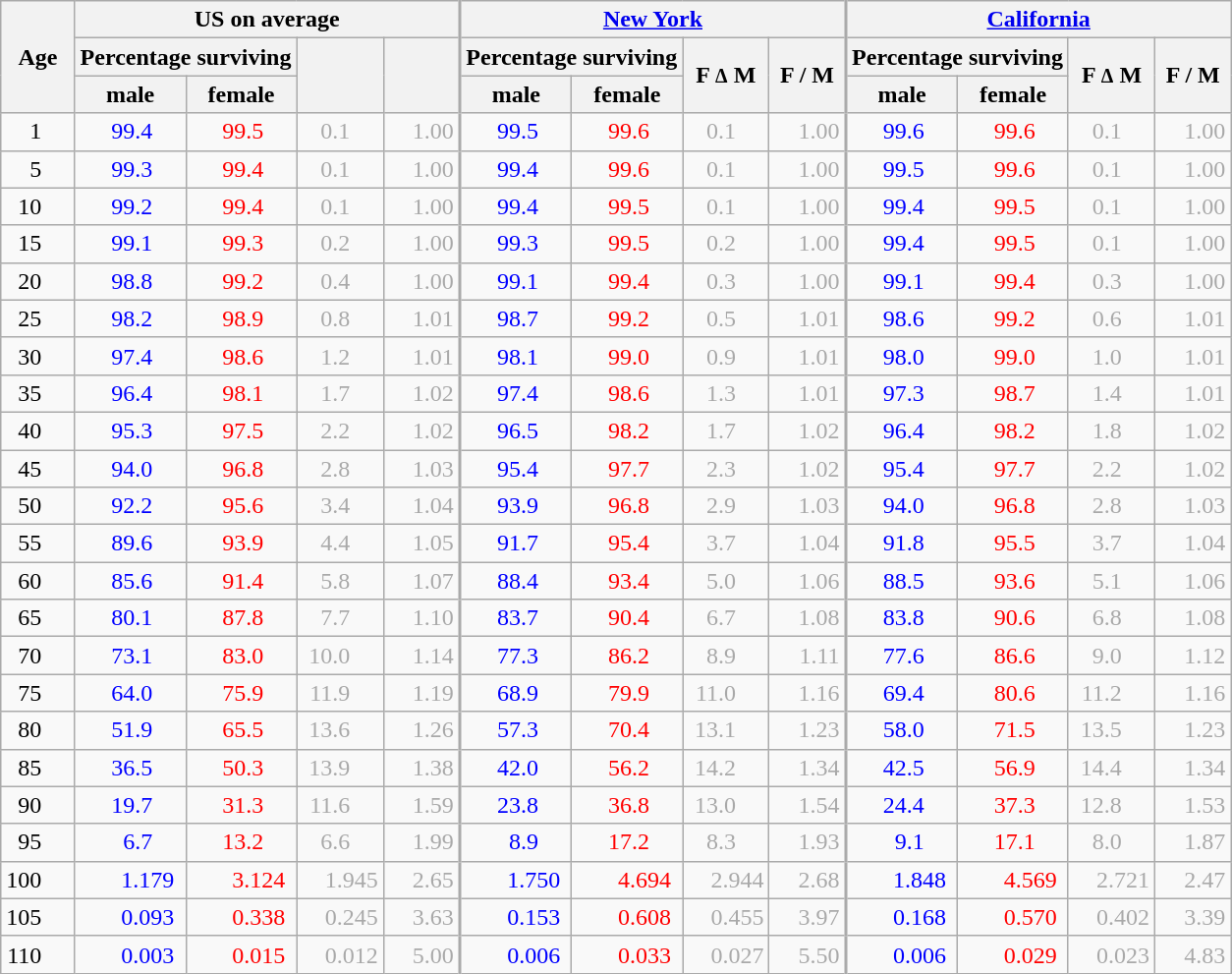<table class="wikitable mw-datatable sticky-header-multi sortable col5center col9center col13center" style="text-align:right;">
<tr>
<th rowspan=3 class="unsortable" style="vertical-align:middle;">Age</th>
<th colspan=4>US on average</th>
<th colspan=4 style="border-left-width:2px;"><a href='#'>New York</a></th>
<th colspan=4 style="border-left-width:2px;"><a href='#'>California</a></th>
</tr>
<tr>
<th colspan=2>Percentage surviving</th>
<th rowspan=2 class="unsortable" style="vertical-align:middle;width:7ex;"></th>
<th rowspan=2 class="unsortable" style="vertical-align:middle;width:6ex;"></th>
<th colspan=2 style="border-left-width:2px;">Percentage surviving</th>
<th rowspan=2 class="unsortable" style="vertical-align:middle;width:7ex;">F <small>Δ</small> M</th>
<th rowspan=2 class="unsortable" style="vertical-align:middle;width:6ex;">F / M</th>
<th colspan=2 style="border-left-width:2px;">Percentage surviving</th>
<th rowspan=2 class="unsortable" style="vertical-align:middle;width:7ex;">F <small>Δ</small> M</th>
<th rowspan=2 class="unsortable" style="vertical-align:middle;width:6ex;">F / M</th>
</tr>
<tr>
<th class="unsortable" style="vertical-align:middle;">male</th>
<th class="unsortable" style="vertical-align:middle;">female</th>
<th class="unsortable" style="vertical-align:middle;border-left-width:2px;">male</th>
<th class="unsortable" style="vertical-align:middle;">female</th>
<th class="unsortable" style="vertical-align:middle;border-left-width:2px;">male</th>
<th class="unsortable" style="vertical-align:middle;">female</th>
</tr>
<tr>
<td style="padding-right:3ex;">1</td>
<td style="color:blue;padding-right:3ex;">99.4</td>
<td style="color:red;padding-right:3ex;">99.5</td>
<td style="color:darkgray;padding-right:3ex;">0.1</td>
<td style="color:darkgray;">1.00</td>
<td style="color:blue;padding-right:3ex;border-left-width:2px;">99.5</td>
<td style="color:red;padding-right:3ex;">99.6</td>
<td style="color:darkgray;padding-right:3ex;">0.1</td>
<td style="color:darkgray;">1.00</td>
<td style="color:blue;padding-right:3ex;border-left-width:2px;">99.6</td>
<td style="color:red;padding-right:3ex;">99.6</td>
<td style="color:darkgray;padding-right:3ex;">0.1</td>
<td style="color:darkgray;">1.00</td>
</tr>
<tr>
<td style="padding-right:3ex;">5</td>
<td style="color:blue;padding-right:3ex;">99.3</td>
<td style="color:red;padding-right:3ex;">99.4</td>
<td style="color:darkgray;padding-right:3ex;">0.1</td>
<td style="color:darkgray;">1.00</td>
<td style="color:blue;padding-right:3ex;border-left-width:2px;">99.4</td>
<td style="color:red;padding-right:3ex;">99.6</td>
<td style="color:darkgray;padding-right:3ex;">0.1</td>
<td style="color:darkgray;">1.00</td>
<td style="color:blue;padding-right:3ex;border-left-width:2px;">99.5</td>
<td style="color:red;padding-right:3ex;">99.6</td>
<td style="color:darkgray;padding-right:3ex;">0.1</td>
<td style="color:darkgray;">1.00</td>
</tr>
<tr>
<td style="padding-right:3ex;">10</td>
<td style="color:blue;padding-right:3ex;">99.2</td>
<td style="color:red;padding-right:3ex;">99.4</td>
<td style="color:darkgray;padding-right:3ex;">0.1</td>
<td style="color:darkgray;">1.00</td>
<td style="color:blue;padding-right:3ex;border-left-width:2px;">99.4</td>
<td style="color:red;padding-right:3ex;">99.5</td>
<td style="color:darkgray;padding-right:3ex;">0.1</td>
<td style="color:darkgray;">1.00</td>
<td style="color:blue;padding-right:3ex;border-left-width:2px;">99.4</td>
<td style="color:red;padding-right:3ex;">99.5</td>
<td style="color:darkgray;padding-right:3ex;">0.1</td>
<td style="color:darkgray;">1.00</td>
</tr>
<tr>
<td style="padding-right:3ex;">15</td>
<td style="color:blue;padding-right:3ex;">99.1</td>
<td style="color:red;padding-right:3ex;">99.3</td>
<td style="color:darkgray;padding-right:3ex;">0.2</td>
<td style="color:darkgray;">1.00</td>
<td style="color:blue;padding-right:3ex;border-left-width:2px;">99.3</td>
<td style="color:red;padding-right:3ex;">99.5</td>
<td style="color:darkgray;padding-right:3ex;">0.2</td>
<td style="color:darkgray;">1.00</td>
<td style="color:blue;padding-right:3ex;border-left-width:2px;">99.4</td>
<td style="color:red;padding-right:3ex;">99.5</td>
<td style="color:darkgray;padding-right:3ex;">0.1</td>
<td style="color:darkgray;">1.00</td>
</tr>
<tr>
<td style="padding-right:3ex;">20</td>
<td style="color:blue;padding-right:3ex;">98.8</td>
<td style="color:red;padding-right:3ex;">99.2</td>
<td style="color:darkgray;padding-right:3ex;">0.4</td>
<td style="color:darkgray;">1.00</td>
<td style="color:blue;padding-right:3ex;border-left-width:2px;">99.1</td>
<td style="color:red;padding-right:3ex;">99.4</td>
<td style="color:darkgray;padding-right:3ex;">0.3</td>
<td style="color:darkgray;">1.00</td>
<td style="color:blue;padding-right:3ex;border-left-width:2px;">99.1</td>
<td style="color:red;padding-right:3ex;">99.4</td>
<td style="color:darkgray;padding-right:3ex;">0.3</td>
<td style="color:darkgray;">1.00</td>
</tr>
<tr>
<td style="padding-right:3ex;">25</td>
<td style="color:blue;padding-right:3ex;">98.2</td>
<td style="color:red;padding-right:3ex;">98.9</td>
<td style="color:darkgray;padding-right:3ex;">0.8</td>
<td style="color:darkgray;">1.01</td>
<td style="color:blue;padding-right:3ex;border-left-width:2px;">98.7</td>
<td style="color:red;padding-right:3ex;">99.2</td>
<td style="color:darkgray;padding-right:3ex;">0.5</td>
<td style="color:darkgray;">1.01</td>
<td style="color:blue;padding-right:3ex;border-left-width:2px;">98.6</td>
<td style="color:red;padding-right:3ex;">99.2</td>
<td style="color:darkgray;padding-right:3ex;">0.6</td>
<td style="color:darkgray;">1.01</td>
</tr>
<tr>
<td style="padding-right:3ex;">30</td>
<td style="color:blue;padding-right:3ex;">97.4</td>
<td style="color:red;padding-right:3ex;">98.6</td>
<td style="color:darkgray;padding-right:3ex;">1.2</td>
<td style="color:darkgray;">1.01</td>
<td style="color:blue;padding-right:3ex;border-left-width:2px;">98.1</td>
<td style="color:red;padding-right:3ex;">99.0</td>
<td style="color:darkgray;padding-right:3ex;">0.9</td>
<td style="color:darkgray;">1.01</td>
<td style="color:blue;padding-right:3ex;border-left-width:2px;">98.0</td>
<td style="color:red;padding-right:3ex;">99.0</td>
<td style="color:darkgray;padding-right:3ex;">1.0</td>
<td style="color:darkgray;">1.01</td>
</tr>
<tr>
<td style="padding-right:3ex;">35</td>
<td style="color:blue;padding-right:3ex;">96.4</td>
<td style="color:red;padding-right:3ex;">98.1</td>
<td style="color:darkgray;padding-right:3ex;">1.7</td>
<td style="color:darkgray;">1.02</td>
<td style="color:blue;padding-right:3ex;border-left-width:2px;">97.4</td>
<td style="color:red;padding-right:3ex;">98.6</td>
<td style="color:darkgray;padding-right:3ex;">1.3</td>
<td style="color:darkgray;">1.01</td>
<td style="color:blue;padding-right:3ex;border-left-width:2px;">97.3</td>
<td style="color:red;padding-right:3ex;">98.7</td>
<td style="color:darkgray;padding-right:3ex;">1.4</td>
<td style="color:darkgray;">1.01</td>
</tr>
<tr>
<td style="padding-right:3ex;">40</td>
<td style="color:blue;padding-right:3ex;">95.3</td>
<td style="color:red;padding-right:3ex;">97.5</td>
<td style="color:darkgray;padding-right:3ex;">2.2</td>
<td style="color:darkgray;">1.02</td>
<td style="color:blue;padding-right:3ex;border-left-width:2px;">96.5</td>
<td style="color:red;padding-right:3ex;">98.2</td>
<td style="color:darkgray;padding-right:3ex;">1.7</td>
<td style="color:darkgray;">1.02</td>
<td style="color:blue;padding-right:3ex;border-left-width:2px;">96.4</td>
<td style="color:red;padding-right:3ex;">98.2</td>
<td style="color:darkgray;padding-right:3ex;">1.8</td>
<td style="color:darkgray;">1.02</td>
</tr>
<tr>
<td style="padding-right:3ex;">45</td>
<td style="color:blue;padding-right:3ex;">94.0</td>
<td style="color:red;padding-right:3ex;">96.8</td>
<td style="color:darkgray;padding-right:3ex;">2.8</td>
<td style="color:darkgray;">1.03</td>
<td style="color:blue;padding-right:3ex;border-left-width:2px;">95.4</td>
<td style="color:red;padding-right:3ex;">97.7</td>
<td style="color:darkgray;padding-right:3ex;">2.3</td>
<td style="color:darkgray;">1.02</td>
<td style="color:blue;padding-right:3ex;border-left-width:2px;">95.4</td>
<td style="color:red;padding-right:3ex;">97.7</td>
<td style="color:darkgray;padding-right:3ex;">2.2</td>
<td style="color:darkgray;">1.02</td>
</tr>
<tr>
<td style="padding-right:3ex;">50</td>
<td style="color:blue;padding-right:3ex;">92.2</td>
<td style="color:red;padding-right:3ex;">95.6</td>
<td style="color:darkgray;padding-right:3ex;">3.4</td>
<td style="color:darkgray;">1.04</td>
<td style="color:blue;padding-right:3ex;border-left-width:2px;">93.9</td>
<td style="color:red;padding-right:3ex;">96.8</td>
<td style="color:darkgray;padding-right:3ex;">2.9</td>
<td style="color:darkgray;">1.03</td>
<td style="color:blue;padding-right:3ex;border-left-width:2px;">94.0</td>
<td style="color:red;padding-right:3ex;">96.8</td>
<td style="color:darkgray;padding-right:3ex;">2.8</td>
<td style="color:darkgray;">1.03</td>
</tr>
<tr>
<td style="padding-right:3ex;">55</td>
<td style="color:blue;padding-right:3ex;">89.6</td>
<td style="color:red;padding-right:3ex;">93.9</td>
<td style="color:darkgray;padding-right:3ex;">4.4</td>
<td style="color:darkgray;">1.05</td>
<td style="color:blue;padding-right:3ex;border-left-width:2px;">91.7</td>
<td style="color:red;padding-right:3ex;">95.4</td>
<td style="color:darkgray;padding-right:3ex;">3.7</td>
<td style="color:darkgray;">1.04</td>
<td style="color:blue;padding-right:3ex;border-left-width:2px;">91.8</td>
<td style="color:red;padding-right:3ex;">95.5</td>
<td style="color:darkgray;padding-right:3ex;">3.7</td>
<td style="color:darkgray;">1.04</td>
</tr>
<tr>
<td style="padding-right:3ex;">60</td>
<td style="color:blue;padding-right:3ex;">85.6</td>
<td style="color:red;padding-right:3ex;">91.4</td>
<td style="color:darkgray;padding-right:3ex;">5.8</td>
<td style="color:darkgray;">1.07</td>
<td style="color:blue;padding-right:3ex;border-left-width:2px;">88.4</td>
<td style="color:red;padding-right:3ex;">93.4</td>
<td style="color:darkgray;padding-right:3ex;">5.0</td>
<td style="color:darkgray;">1.06</td>
<td style="color:blue;padding-right:3ex;border-left-width:2px;">88.5</td>
<td style="color:red;padding-right:3ex;">93.6</td>
<td style="color:darkgray;padding-right:3ex;">5.1</td>
<td style="color:darkgray;">1.06</td>
</tr>
<tr>
<td style="padding-right:3ex;">65</td>
<td style="color:blue;padding-right:3ex;">80.1</td>
<td style="color:red;padding-right:3ex;">87.8</td>
<td style="color:darkgray;padding-right:3ex;">7.7</td>
<td style="color:darkgray;">1.10</td>
<td style="color:blue;padding-right:3ex;border-left-width:2px;">83.7</td>
<td style="color:red;padding-right:3ex;">90.4</td>
<td style="color:darkgray;padding-right:3ex;">6.7</td>
<td style="color:darkgray;">1.08</td>
<td style="color:blue;padding-right:3ex;border-left-width:2px;">83.8</td>
<td style="color:red;padding-right:3ex;">90.6</td>
<td style="color:darkgray;padding-right:3ex;">6.8</td>
<td style="color:darkgray;">1.08</td>
</tr>
<tr>
<td style="padding-right:3ex;">70</td>
<td style="color:blue;padding-right:3ex;">73.1</td>
<td style="color:red;padding-right:3ex;">83.0</td>
<td style="color:darkgray;padding-right:3ex;">10.0</td>
<td style="color:darkgray;">1.14</td>
<td style="color:blue;padding-right:3ex;border-left-width:2px;">77.3</td>
<td style="color:red;padding-right:3ex;">86.2</td>
<td style="color:darkgray;padding-right:3ex;">8.9</td>
<td style="color:darkgray;">1.11</td>
<td style="color:blue;padding-right:3ex;border-left-width:2px;">77.6</td>
<td style="color:red;padding-right:3ex;">86.6</td>
<td style="color:darkgray;padding-right:3ex;">9.0</td>
<td style="color:darkgray;">1.12</td>
</tr>
<tr>
<td style="padding-right:3ex;">75</td>
<td style="color:blue;padding-right:3ex;">64.0</td>
<td style="color:red;padding-right:3ex;">75.9</td>
<td style="color:darkgray;padding-right:3ex;">11.9</td>
<td style="color:darkgray;">1.19</td>
<td style="color:blue;padding-right:3ex;border-left-width:2px;">68.9</td>
<td style="color:red;padding-right:3ex;">79.9</td>
<td style="color:darkgray;padding-right:3ex;">11.0</td>
<td style="color:darkgray;">1.16</td>
<td style="color:blue;padding-right:3ex;border-left-width:2px;">69.4</td>
<td style="color:red;padding-right:3ex;">80.6</td>
<td style="color:darkgray;padding-right:3ex;">11.2</td>
<td style="color:darkgray;">1.16</td>
</tr>
<tr>
<td style="padding-right:3ex;">80</td>
<td style="color:blue;padding-right:3ex;">51.9</td>
<td style="color:red;padding-right:3ex;">65.5</td>
<td style="color:darkgray;padding-right:3ex;">13.6</td>
<td style="color:darkgray;">1.26</td>
<td style="color:blue;padding-right:3ex;border-left-width:2px;">57.3</td>
<td style="color:red;padding-right:3ex;">70.4</td>
<td style="color:darkgray;padding-right:3ex;">13.1</td>
<td style="color:darkgray;">1.23</td>
<td style="color:blue;padding-right:3ex;border-left-width:2px;">58.0</td>
<td style="color:red;padding-right:3ex;">71.5</td>
<td style="color:darkgray;padding-right:3ex;">13.5</td>
<td style="color:darkgray;">1.23</td>
</tr>
<tr>
<td style="padding-right:3ex;">85</td>
<td style="color:blue;padding-right:3ex;">36.5</td>
<td style="color:red;padding-right:3ex;">50.3</td>
<td style="color:darkgray;padding-right:3ex;">13.9</td>
<td style="color:darkgray;">1.38</td>
<td style="color:blue;padding-right:3ex;border-left-width:2px;">42.0</td>
<td style="color:red;padding-right:3ex;">56.2</td>
<td style="color:darkgray;padding-right:3ex;">14.2</td>
<td style="color:darkgray;">1.34</td>
<td style="color:blue;padding-right:3ex;border-left-width:2px;">42.5</td>
<td style="color:red;padding-right:3ex;">56.9</td>
<td style="color:darkgray;padding-right:3ex;">14.4</td>
<td style="color:darkgray;">1.34</td>
</tr>
<tr>
<td style="padding-right:3ex;">90</td>
<td style="color:blue;padding-right:3ex;">19.7</td>
<td style="color:red;padding-right:3ex;">31.3</td>
<td style="color:darkgray;padding-right:3ex;">11.6</td>
<td style="color:darkgray;">1.59</td>
<td style="color:blue;padding-right:3ex;border-left-width:2px;">23.8</td>
<td style="color:red;padding-right:3ex;">36.8</td>
<td style="color:darkgray;padding-right:3ex;">13.0</td>
<td style="color:darkgray;">1.54</td>
<td style="color:blue;padding-right:3ex;border-left-width:2px;">24.4</td>
<td style="color:red;padding-right:3ex;">37.3</td>
<td style="color:darkgray;padding-right:3ex;">12.8</td>
<td style="color:darkgray;">1.53</td>
</tr>
<tr>
<td style="padding-right:3ex;">95</td>
<td style="color:blue;padding-right:3ex;">6.7</td>
<td style="color:red;padding-right:3ex;">13.2</td>
<td style="color:darkgray;padding-right:3ex;">6.6</td>
<td style="color:darkgray;">1.99</td>
<td style="color:blue;padding-right:3ex;border-left-width:2px;">8.9</td>
<td style="color:red;padding-right:3ex;">17.2</td>
<td style="color:darkgray;padding-right:3ex;">8.3</td>
<td style="color:darkgray;">1.93</td>
<td style="color:blue;padding-right:3ex;border-left-width:2px;">9.1</td>
<td style="color:red;padding-right:3ex;">17.1</td>
<td style="color:darkgray;padding-right:3ex;">8.0</td>
<td style="color:darkgray;">1.87</td>
</tr>
<tr>
<td style="padding-right:3ex;">100</td>
<td style="color:blue;padding-right:1ex;">1.179</td>
<td style="color:red;padding-right:1ex;">3.124</td>
<td style="color:darkgray;">1.945</td>
<td style="color:darkgray;">2.65</td>
<td style="color:blue;padding-right:1ex;border-left-width:2px;">1.750</td>
<td style="color:red;padding-right:1ex;">4.694</td>
<td style="color:darkgray;">2.944</td>
<td style="color:darkgray;">2.68</td>
<td style="color:blue;padding-right:1ex;border-left-width:2px;">1.848</td>
<td style="color:red;padding-right:1ex;">4.569</td>
<td style="color:darkgray;">2.721</td>
<td style="color:darkgray;">2.47</td>
</tr>
<tr>
<td style="padding-right:3ex;">105</td>
<td style="color:blue;padding-right:1ex;">0.093</td>
<td style="color:red;padding-right:1ex;">0.338</td>
<td style="color:darkgray;">0.245</td>
<td style="color:darkgray;">3.63</td>
<td style="color:blue;padding-right:1ex;border-left-width:2px;">0.153</td>
<td style="color:red;padding-right:1ex;">0.608</td>
<td style="color:darkgray;">0.455</td>
<td style="color:darkgray;">3.97</td>
<td style="color:blue;padding-right:1ex;border-left-width:2px;">0.168</td>
<td style="color:red;padding-right:1ex;">0.570</td>
<td style="color:darkgray;">0.402</td>
<td style="color:darkgray;">3.39</td>
</tr>
<tr>
<td style="padding-right:3ex;">110</td>
<td style="color:blue;padding-right:1ex;">0.003</td>
<td style="color:red;padding-right:1ex;">0.015</td>
<td style="color:darkgray;">0.012</td>
<td style="color:darkgray;">5.00</td>
<td style="color:blue;padding-right:1ex;border-left-width:2px;">0.006</td>
<td style="color:red;padding-right:1ex;">0.033</td>
<td style="color:darkgray;">0.027</td>
<td style="color:darkgray;">5.50</td>
<td style="color:blue;padding-right:1ex;border-left-width:2px;">0.006</td>
<td style="color:red;padding-right:1ex;">0.029</td>
<td style="color:darkgray;">0.023</td>
<td style="color:darkgray;">4.83</td>
</tr>
</table>
